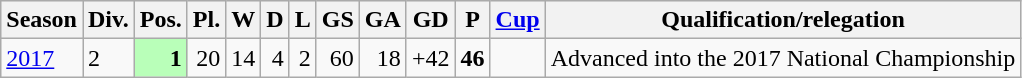<table class="wikitable">
<tr style="background:#efefef;">
<th>Season</th>
<th>Div.</th>
<th>Pos.</th>
<th>Pl.</th>
<th>W</th>
<th>D</th>
<th>L</th>
<th>GS</th>
<th>GA</th>
<th>GD</th>
<th>P</th>
<th><a href='#'>Cup</a></th>
<th>Qualification/relegation</th>
</tr>
<tr>
<td><a href='#'>2017</a></td>
<td>2</td>
<td align=right bgcolor=#B9FFB9><strong>1</strong></td>
<td align=right>20</td>
<td align=right>14</td>
<td align=right>4</td>
<td align=right>2</td>
<td align=right>60</td>
<td align=right>18</td>
<td align=right>+42</td>
<td align=right><strong>46</strong></td>
<td></td>
<td>Advanced into the 2017 National Championship</td>
</tr>
</table>
